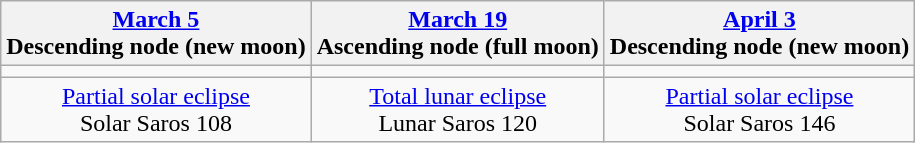<table class="wikitable">
<tr>
<th><a href='#'>March 5</a><br>Descending node (new moon)<br></th>
<th><a href='#'>March 19</a><br>Ascending node (full moon)<br></th>
<th><a href='#'>April 3</a><br>Descending node (new moon)<br></th>
</tr>
<tr>
<td></td>
<td></td>
<td></td>
</tr>
<tr align=center>
<td><a href='#'>Partial solar eclipse</a><br>Solar Saros 108</td>
<td><a href='#'>Total lunar eclipse</a><br>Lunar Saros 120</td>
<td><a href='#'>Partial solar eclipse</a><br>Solar Saros 146</td>
</tr>
</table>
